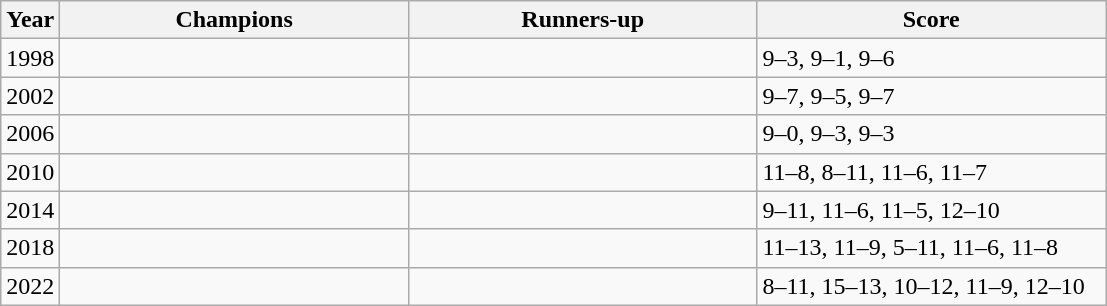<table class="sortable wikitable">
<tr>
<th>Year</th>
<th width=225>Champions</th>
<th width=225>Runners-up</th>
<th width=225 class="unsortable">Score</th>
</tr>
<tr>
<td align=center>1998</td>
<td></td>
<td></td>
<td>9–3, 9–1, 9–6</td>
</tr>
<tr>
<td align=center>2002</td>
<td></td>
<td></td>
<td>9–7, 9–5, 9–7</td>
</tr>
<tr>
<td align=center>2006</td>
<td></td>
<td></td>
<td>9–0, 9–3, 9–3</td>
</tr>
<tr>
<td align=center>2010</td>
<td></td>
<td></td>
<td>11–8, 8–11, 11–6, 11–7</td>
</tr>
<tr>
<td align=center>2014</td>
<td></td>
<td></td>
<td>9–11, 11–6, 11–5, 12–10</td>
</tr>
<tr>
<td align=center>2018</td>
<td></td>
<td></td>
<td>11–13, 11–9, 5–11, 11–6, 11–8</td>
</tr>
<tr>
<td align=center>2022</td>
<td></td>
<td></td>
<td>8–11, 15–13, 10–12, 11–9, 12–10</td>
</tr>
</table>
